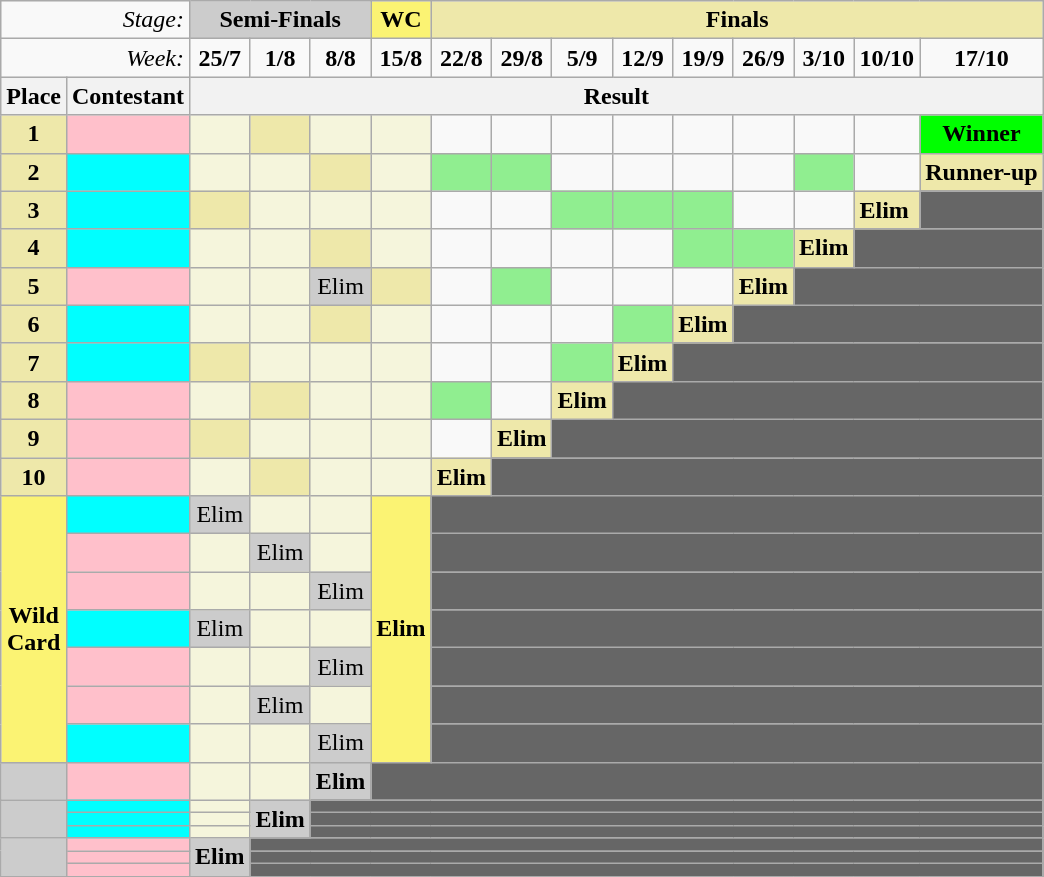<table class="wikitable" style="margin:1em auto;">
<tr>
<td colspan="2" align="right"><em>Stage:</em></td>
<td colspan="3" bgcolor="CCCCCC" align="Center"><strong>Semi-Finals</strong></td>
<td colspan="1" bgcolor="#FBF373" align="center"><strong>WC</strong></td>
<td colspan="9" bgcolor="palegoldenrod" align="Center"><strong>Finals</strong></td>
</tr>
<tr>
<td colspan="2" align="right"><em>Week:</em></td>
<td align="center"><strong>25/7</strong></td>
<td align="center"><strong>1/8</strong></td>
<td align="center"><strong>8/8</strong></td>
<td align="center"><strong>15/8</strong></td>
<td align="center"><strong>22/8</strong></td>
<td align="center"><strong>29/8</strong></td>
<td align="center"><strong>5/9</strong></td>
<td align="center"><strong>12/9</strong></td>
<td align="center"><strong>19/9</strong></td>
<td align="center"><strong>26/9</strong></td>
<td align="center"><strong>3/10</strong></td>
<td align="center"><strong>10/10</strong></td>
<td align="center"><strong>17/10</strong></td>
</tr>
<tr>
<th>Place</th>
<th>Contestant</th>
<th colspan="13" align="center">Result</th>
</tr>
<tr>
<td align="center" bgcolor="palegoldenrod"><strong>1</strong></td>
<td bgcolor="pink"></td>
<td bgcolor="F5F5DC"></td>
<td bgcolor="palegoldenrod" align="center"></td>
<td bgcolor="F5F5DC"></td>
<td bgcolor="F5F5DC"></td>
<td></td>
<td></td>
<td></td>
<td></td>
<td></td>
<td></td>
<td></td>
<td></td>
<td align="center" bgcolor=lime><strong>Winner</strong></td>
</tr>
<tr>
<td align="center" bgcolor="palegoldenrod"><strong>2</strong></td>
<td bgcolor="cyan"></td>
<td bgcolor="F5F5DC"></td>
<td bgcolor="F5F5DC"></td>
<td bgcolor="palegoldenrod" align="center"></td>
<td bgcolor="F5F5DC"></td>
<td bgcolor="lightgreen" align="center"></td>
<td bgcolor="lightgreen" align="center"></td>
<td></td>
<td></td>
<td></td>
<td></td>
<td bgcolor="lightgreen" align="center"></td>
<td></td>
<td align="center" bgcolor="palegoldenrod"><strong>Runner-up</strong></td>
</tr>
<tr>
<td align="center" bgcolor="palegoldenrod"><strong>3</strong></td>
<td bgcolor="cyan"></td>
<td bgcolor="palegoldenrod" align="center"></td>
<td bgcolor="F5F5DC"></td>
<td bgcolor="F5F5DC"></td>
<td bgcolor="F5F5DC"></td>
<td></td>
<td></td>
<td bgcolor="lightgreen" align="center"></td>
<td bgcolor="lightgreen" align="center"></td>
<td bgcolor="lightgreen" align="center"></td>
<td></td>
<td></td>
<td bgcolor="palegoldenrod"><strong>Elim</strong></td>
<td bgcolor="666666" colspan="3"></td>
</tr>
<tr>
<td align="center" bgcolor="palegoldenrod"><strong>4</strong></td>
<td bgcolor="cyan"></td>
<td bgcolor="F5F5DC"></td>
<td bgcolor="F5F5DC"></td>
<td bgcolor="palegoldenrod" align="center"></td>
<td bgcolor="F5F5DC"></td>
<td></td>
<td></td>
<td></td>
<td></td>
<td bgcolor="lightgreen" align="center"></td>
<td bgcolor="lightgreen" align="center"></td>
<td bgcolor="palegoldenrod"><strong>Elim</strong></td>
<td bgcolor="666666" colspan="4"></td>
</tr>
<tr>
<td align="center" bgcolor="palegoldenrod"><strong>5</strong></td>
<td bgcolor="pink"></td>
<td bgcolor="F5F5DC"></td>
<td bgcolor="F5F5DC"></td>
<td bgcolor="#CCCCCC" align="center">Elim</td>
<td bgcolor="palegoldenrod" align="center"></td>
<td></td>
<td bgcolor="lightgreen" align="center"></td>
<td></td>
<td></td>
<td></td>
<td bgcolor="palegoldenrod"><strong>Elim</strong></td>
<td bgcolor="666666" colspan="5"></td>
</tr>
<tr>
<td align="center" bgcolor="palegoldenrod"><strong>6</strong></td>
<td bgcolor="cyan"></td>
<td bgcolor="F5F5DC"></td>
<td bgcolor="F5F5DC"></td>
<td bgcolor="palegoldenrod" align="center"></td>
<td bgcolor="F5F5DC"></td>
<td></td>
<td></td>
<td></td>
<td bgcolor="lightgreen" align="center"></td>
<td bgcolor="palegoldenrod"><strong>Elim</strong></td>
<td bgcolor="666666" colspan="6"></td>
</tr>
<tr>
<td align="center" bgcolor="palegoldenrod"><strong>7</strong></td>
<td bgcolor="cyan"></td>
<td bgcolor="palegoldenrod" align="center"></td>
<td bgcolor="F5F5DC"></td>
<td bgcolor="F5F5DC"></td>
<td bgcolor="F5F5DC"></td>
<td></td>
<td></td>
<td bgcolor="lightgreen" align="center"></td>
<td bgcolor="palegoldenrod"><strong>Elim</strong></td>
<td bgcolor="666666" colspan="7"></td>
</tr>
<tr>
<td align="center" bgcolor="palegoldenrod"><strong>8</strong></td>
<td bgcolor="pink"></td>
<td bgcolor="F5F5DC"></td>
<td bgcolor="palegoldenrod" align="center"></td>
<td bgcolor="F5F5DC"></td>
<td bgcolor="F5F5DC"></td>
<td bgcolor="lightgreen" align="center"></td>
<td></td>
<td bgcolor="palegoldenrod"><strong>Elim</strong></td>
<td bgcolor="666666" colspan="8"></td>
</tr>
<tr>
<td align="center" bgcolor="palegoldenrod"><strong>9</strong></td>
<td bgcolor="pink"></td>
<td bgcolor="palegoldenrod" align="center"></td>
<td bgcolor="F5F5DC"></td>
<td bgcolor="F5F5DC"></td>
<td bgcolor="F5F5DC"></td>
<td></td>
<td bgcolor="palegoldenrod"><strong>Elim</strong></td>
<td bgcolor="666666" colspan="9"></td>
</tr>
<tr>
<td align="center" bgcolor="palegoldenrod"><strong>10</strong></td>
<td bgcolor="pink"></td>
<td bgcolor="F5F5DC"></td>
<td bgcolor="palegoldenrod" align="center"></td>
<td bgcolor="F5F5DC"></td>
<td bgcolor="F5F5DC"></td>
<td bgcolor="palegoldenrod"><strong>Elim</strong></td>
<td bgcolor="666666" colspan="10"></td>
</tr>
<tr>
<td bgcolor="#FBF373" align="center" rowspan="7"><strong>Wild<br>Card</strong></td>
<td bgcolor="cyan"></td>
<td bgcolor="#CCCCCC" align="center">Elim</td>
<td bgcolor="F5F5DC"></td>
<td bgcolor="F5F5DC"></td>
<td bgcolor="#FBF373" align="center" rowspan="7"><strong>Elim</strong></td>
<td bgcolor="666666" colspan="11"></td>
</tr>
<tr>
<td bgcolor="pink"></td>
<td bgcolor="F5F5DC"></td>
<td bgcolor="#CCCCCC" align="center">Elim</td>
<td bgcolor="F5F5DC"></td>
<td bgcolor="666666" colspan="11"></td>
</tr>
<tr>
<td bgcolor="pink"></td>
<td bgcolor="F5F5DC"></td>
<td bgcolor="F5F5DC"></td>
<td bgcolor="#CCCCCC" align="center">Elim</td>
<td bgcolor="666666" colspan="11"></td>
</tr>
<tr>
<td bgcolor="cyan"></td>
<td bgcolor="#CCCCCC" align="center">Elim</td>
<td bgcolor="F5F5DC"></td>
<td bgcolor="F5F5DC"></td>
<td bgcolor="666666" colspan="11"></td>
</tr>
<tr>
<td bgcolor="pink"></td>
<td bgcolor="F5F5DC"></td>
<td bgcolor="F5F5DC"></td>
<td bgcolor="#CCCCCC" align="center">Elim</td>
<td bgcolor="666666" colspan="11"></td>
</tr>
<tr>
<td bgcolor="pink"></td>
<td bgcolor="F5F5DC"></td>
<td bgcolor="#CCCCCC" align="center">Elim</td>
<td bgcolor="F5F5DC"></td>
<td bgcolor="666666" colspan="11"></td>
</tr>
<tr>
<td bgcolor="cyan"></td>
<td bgcolor="F5F5DC"></td>
<td bgcolor="F5F5DC"></td>
<td bgcolor="#CCCCCC" align="center">Elim</td>
<td bgcolor="666666" colspan="11"></td>
</tr>
<tr>
<td bgcolor="#CCCCCC" align="center" rowspan="1"></td>
<td bgcolor="pink"></td>
<td bgcolor="F5F5DC"></td>
<td bgcolor="F5F5DC"></td>
<td bgcolor="#CCCCCC" align="center" rowspan="1"><strong>Elim</strong></td>
<td bgcolor="#666666" colspan="12"></td>
</tr>
<tr>
<td bgcolor="#CCCCCC" align="center" rowspan="3"></td>
<td bgcolor="cyan"></td>
<td bgcolor="F5F5DC"></td>
<td bgcolor="#CCCCCC" align="center" rowspan="3"><strong>Elim</strong></td>
<td bgcolor="#666666" colspan="13"></td>
</tr>
<tr>
<td bgcolor="cyan"></td>
<td bgcolor="F5F5DC"></td>
<td bgcolor="#666666" colspan="13"></td>
</tr>
<tr>
<td bgcolor="cyan"></td>
<td bgcolor="F5F5DC"></td>
<td bgcolor="#666666" colspan="13"></td>
</tr>
<tr>
<td bgcolor="#CCCCCC" align="center" rowspan="3"></td>
<td bgcolor="pink"></td>
<td bgcolor="#CCCCCC" align="center" rowspan="3"><strong>Elim</strong></td>
<td bgcolor="#666666" colspan="14"></td>
</tr>
<tr>
<td bgcolor="pink"></td>
<td bgcolor="#666666" colspan="14"></td>
</tr>
<tr>
<td bgcolor="pink"></td>
<td bgcolor="#666666" colspan="14"></td>
</tr>
<tr>
</tr>
</table>
